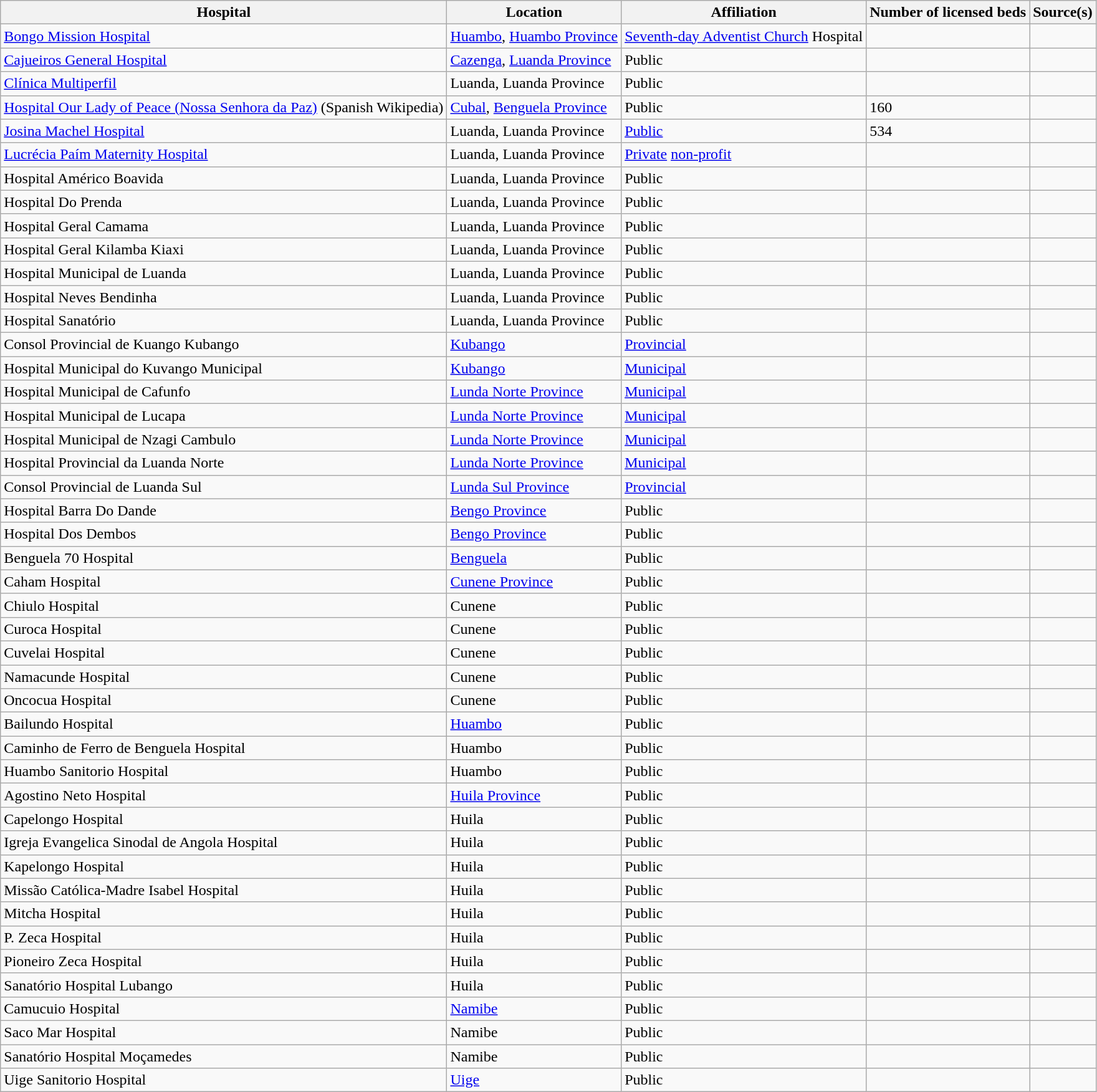<table class="wikitable sortable">
<tr>
<th>Hospital</th>
<th>Location</th>
<th>Affiliation</th>
<th>Number of licensed beds</th>
<th>Source(s)</th>
</tr>
<tr>
<td><a href='#'>Bongo Mission Hospital</a></td>
<td><a href='#'>Huambo</a>, <a href='#'>Huambo Province</a></td>
<td><a href='#'>Seventh-day Adventist Church</a> Hospital</td>
<td></td>
<td></td>
</tr>
<tr>
<td><a href='#'>Cajueiros General Hospital</a></td>
<td><a href='#'>Cazenga</a>, <a href='#'>Luanda Province</a></td>
<td>Public</td>
<td></td>
<td></td>
</tr>
<tr>
<td><a href='#'>Clínica Multiperfil</a></td>
<td>Luanda, Luanda Province</td>
<td>Public</td>
<td></td>
<td></td>
</tr>
<tr>
<td><a href='#'>Hospital Our Lady of Peace (Nossa Senhora da Paz)</a> (Spanish Wikipedia)</td>
<td><a href='#'>Cubal</a>, <a href='#'>Benguela Province</a></td>
<td>Public</td>
<td>160</td>
<td></td>
</tr>
<tr>
<td><a href='#'>Josina Machel Hospital</a></td>
<td>Luanda, Luanda Province</td>
<td><a href='#'>Public</a></td>
<td>534</td>
<td></td>
</tr>
<tr>
<td><a href='#'>Lucrécia Paím Maternity Hospital</a></td>
<td>Luanda, Luanda Province</td>
<td><a href='#'>Private</a> <a href='#'>non-profit</a></td>
<td></td>
<td></td>
</tr>
<tr>
<td>Hospital Américo Boavida</td>
<td>Luanda, Luanda Province</td>
<td>Public</td>
<td></td>
<td></td>
</tr>
<tr>
<td>Hospital Do Prenda</td>
<td>Luanda, Luanda Province</td>
<td>Public</td>
<td></td>
<td></td>
</tr>
<tr>
<td>Hospital Geral Camama</td>
<td>Luanda, Luanda Province</td>
<td>Public</td>
<td></td>
<td></td>
</tr>
<tr>
<td>Hospital Geral Kilamba Kiaxi</td>
<td>Luanda, Luanda Province</td>
<td>Public</td>
<td></td>
<td></td>
</tr>
<tr>
<td>Hospital Municipal de Luanda</td>
<td>Luanda, Luanda Province</td>
<td>Public</td>
<td></td>
<td></td>
</tr>
<tr>
<td>Hospital Neves Bendinha</td>
<td>Luanda, Luanda Province</td>
<td>Public</td>
<td></td>
<td></td>
</tr>
<tr>
<td>Hospital Sanatório</td>
<td>Luanda, Luanda Province</td>
<td>Public</td>
<td></td>
<td></td>
</tr>
<tr>
<td>Consol Provincial de Kuango Kubango</td>
<td><a href='#'>Kubango</a></td>
<td><a href='#'>Provincial</a></td>
<td></td>
<td></td>
</tr>
<tr>
<td>Hospital Municipal do Kuvango Municipal</td>
<td><a href='#'>Kubango</a></td>
<td><a href='#'>Municipal</a></td>
<td></td>
<td></td>
</tr>
<tr>
<td>Hospital Municipal de Cafunfo</td>
<td><a href='#'>Lunda Norte Province</a></td>
<td><a href='#'>Municipal</a></td>
<td></td>
<td></td>
</tr>
<tr>
<td>Hospital Municipal de Lucapa</td>
<td><a href='#'>Lunda Norte Province</a></td>
<td><a href='#'>Municipal</a></td>
<td></td>
<td></td>
</tr>
<tr>
<td>Hospital Municipal de Nzagi Cambulo</td>
<td><a href='#'>Lunda Norte Province</a></td>
<td><a href='#'>Municipal</a></td>
<td></td>
<td></td>
</tr>
<tr>
<td>Hospital Provincial da Luanda Norte</td>
<td><a href='#'>Lunda Norte Province</a></td>
<td><a href='#'>Municipal</a></td>
<td></td>
<td></td>
</tr>
<tr>
<td>Consol Provincial de Luanda Sul</td>
<td><a href='#'>Lunda Sul Province</a></td>
<td><a href='#'>Provincial</a></td>
<td></td>
<td></td>
</tr>
<tr>
<td>Hospital Barra Do Dande</td>
<td><a href='#'>Bengo Province</a></td>
<td>Public</td>
<td></td>
<td></td>
</tr>
<tr>
<td>Hospital Dos Dembos</td>
<td><a href='#'>Bengo Province</a></td>
<td>Public</td>
<td></td>
<td></td>
</tr>
<tr>
<td>Benguela 70 Hospital</td>
<td><a href='#'>Benguela</a></td>
<td>Public</td>
<td></td>
<td></td>
</tr>
<tr>
<td>Caham Hospital</td>
<td><a href='#'>Cunene Province</a></td>
<td>Public</td>
<td></td>
<td></td>
</tr>
<tr>
<td>Chiulo Hospital</td>
<td>Cunene</td>
<td>Public</td>
<td></td>
<td></td>
</tr>
<tr>
<td>Curoca Hospital</td>
<td>Cunene</td>
<td>Public</td>
<td></td>
<td></td>
</tr>
<tr>
<td>Cuvelai Hospital</td>
<td>Cunene</td>
<td>Public</td>
<td></td>
<td></td>
</tr>
<tr>
<td>Namacunde Hospital</td>
<td>Cunene</td>
<td>Public</td>
<td></td>
<td></td>
</tr>
<tr>
<td>Oncocua Hospital</td>
<td>Cunene</td>
<td>Public</td>
<td></td>
<td></td>
</tr>
<tr>
<td>Bailundo Hospital</td>
<td><a href='#'>Huambo</a></td>
<td>Public</td>
<td></td>
<td></td>
</tr>
<tr>
<td>Caminho de Ferro de Benguela Hospital</td>
<td>Huambo</td>
<td>Public</td>
<td></td>
<td></td>
</tr>
<tr>
<td>Huambo Sanitorio Hospital</td>
<td>Huambo</td>
<td>Public</td>
<td></td>
<td></td>
</tr>
<tr>
<td>Agostino Neto Hospital</td>
<td><a href='#'>Huila Province</a></td>
<td>Public</td>
<td></td>
<td></td>
</tr>
<tr>
<td>Capelongo Hospital</td>
<td>Huila</td>
<td>Public</td>
<td></td>
<td></td>
</tr>
<tr>
<td>Igreja Evangelica Sinodal de Angola Hospital</td>
<td>Huila</td>
<td>Public</td>
<td></td>
<td></td>
</tr>
<tr>
<td>Kapelongo Hospital</td>
<td>Huila</td>
<td>Public</td>
<td></td>
<td></td>
</tr>
<tr>
<td>Missão Católica-Madre Isabel Hospital</td>
<td>Huila</td>
<td>Public</td>
<td></td>
<td></td>
</tr>
<tr>
<td>Mitcha Hospital</td>
<td>Huila</td>
<td>Public</td>
<td></td>
<td></td>
</tr>
<tr>
<td>P. Zeca Hospital</td>
<td>Huila</td>
<td>Public</td>
<td></td>
<td></td>
</tr>
<tr>
<td>Pioneiro Zeca Hospital</td>
<td>Huila</td>
<td>Public</td>
<td></td>
<td></td>
</tr>
<tr>
<td>Sanatório Hospital Lubango</td>
<td>Huila</td>
<td>Public</td>
<td></td>
<td></td>
</tr>
<tr>
<td>Camucuio Hospital</td>
<td><a href='#'>Namibe</a></td>
<td>Public</td>
<td></td>
<td></td>
</tr>
<tr>
<td>Saco Mar Hospital</td>
<td>Namibe</td>
<td>Public</td>
<td></td>
<td></td>
</tr>
<tr>
<td>Sanatório Hospital Moçamedes</td>
<td>Namibe</td>
<td>Public</td>
<td></td>
<td></td>
</tr>
<tr>
<td>Uige Sanitorio Hospital</td>
<td><a href='#'>Uige</a></td>
<td>Public</td>
<td></td>
<td></td>
</tr>
</table>
